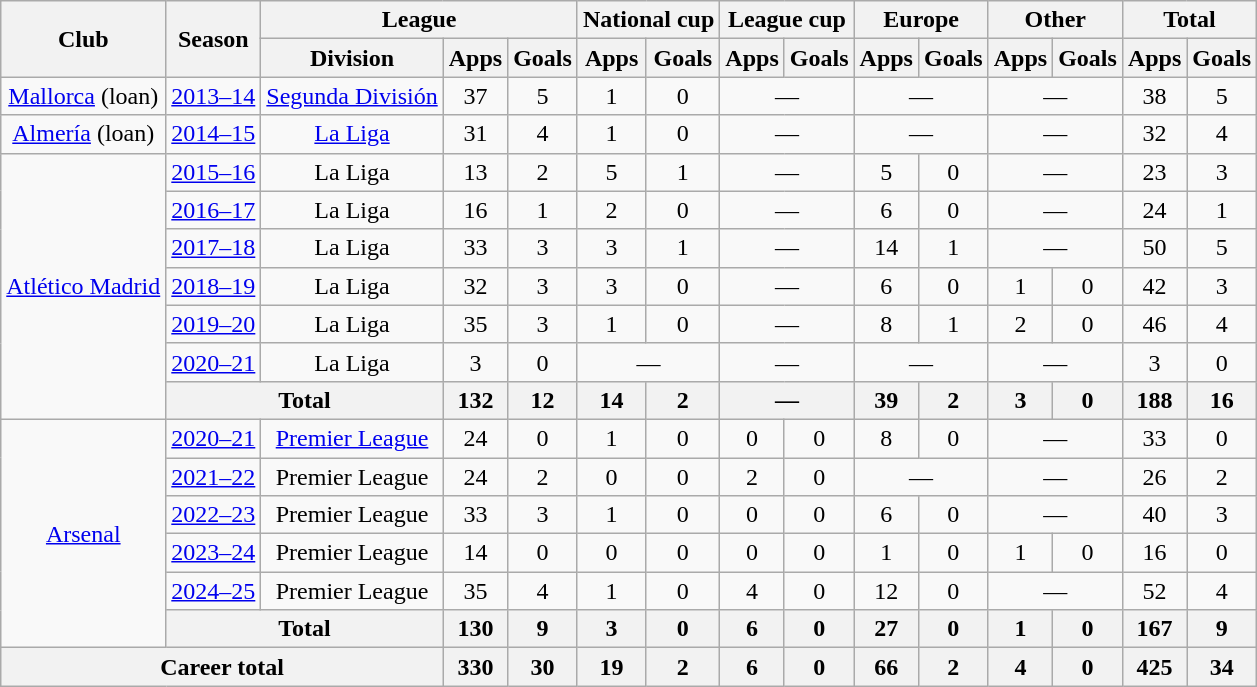<table class="wikitable" style="text-align: center;">
<tr>
<th rowspan="2">Club</th>
<th rowspan="2">Season</th>
<th colspan="3">League</th>
<th colspan="2">National cup</th>
<th colspan="2">League cup</th>
<th colspan="2">Europe</th>
<th colspan="2">Other</th>
<th colspan="2">Total</th>
</tr>
<tr>
<th>Division</th>
<th>Apps</th>
<th>Goals</th>
<th>Apps</th>
<th>Goals</th>
<th>Apps</th>
<th>Goals</th>
<th>Apps</th>
<th>Goals</th>
<th>Apps</th>
<th>Goals</th>
<th>Apps</th>
<th>Goals</th>
</tr>
<tr>
<td><a href='#'>Mallorca</a> (loan)</td>
<td><a href='#'>2013–14</a></td>
<td><a href='#'>Segunda División</a></td>
<td>37</td>
<td>5</td>
<td>1</td>
<td>0</td>
<td colspan="2">—</td>
<td colspan="2">—</td>
<td colspan="2">—</td>
<td>38</td>
<td>5</td>
</tr>
<tr>
<td><a href='#'>Almería</a> (loan)</td>
<td><a href='#'>2014–15</a></td>
<td><a href='#'>La Liga</a></td>
<td>31</td>
<td>4</td>
<td>1</td>
<td>0</td>
<td colspan="2">—</td>
<td colspan="2">—</td>
<td colspan="2">—</td>
<td>32</td>
<td>4</td>
</tr>
<tr>
<td rowspan="7"><a href='#'>Atlético Madrid</a></td>
<td><a href='#'>2015–16</a></td>
<td>La Liga</td>
<td>13</td>
<td>2</td>
<td>5</td>
<td>1</td>
<td colspan="2">—</td>
<td>5</td>
<td>0</td>
<td colspan="2">—</td>
<td>23</td>
<td>3</td>
</tr>
<tr>
<td><a href='#'>2016–17</a></td>
<td>La Liga</td>
<td>16</td>
<td>1</td>
<td>2</td>
<td>0</td>
<td colspan="2">—</td>
<td>6</td>
<td>0</td>
<td colspan="2">—</td>
<td>24</td>
<td>1</td>
</tr>
<tr>
<td><a href='#'>2017–18</a></td>
<td>La Liga</td>
<td>33</td>
<td>3</td>
<td>3</td>
<td>1</td>
<td colspan="2">—</td>
<td>14</td>
<td>1</td>
<td colspan="2">—</td>
<td>50</td>
<td>5</td>
</tr>
<tr>
<td><a href='#'>2018–19</a></td>
<td>La Liga</td>
<td>32</td>
<td>3</td>
<td>3</td>
<td>0</td>
<td colspan="2">—</td>
<td>6</td>
<td>0</td>
<td>1</td>
<td>0</td>
<td>42</td>
<td>3</td>
</tr>
<tr>
<td><a href='#'>2019–20</a></td>
<td>La Liga</td>
<td>35</td>
<td>3</td>
<td>1</td>
<td>0</td>
<td colspan="2">—</td>
<td>8</td>
<td>1</td>
<td>2</td>
<td>0</td>
<td>46</td>
<td>4</td>
</tr>
<tr>
<td><a href='#'>2020–21</a></td>
<td>La Liga</td>
<td>3</td>
<td>0</td>
<td colspan="2">—</td>
<td colspan="2">—</td>
<td colspan="2">—</td>
<td colspan="2">—</td>
<td>3</td>
<td>0</td>
</tr>
<tr>
<th colspan="2">Total</th>
<th>132</th>
<th>12</th>
<th>14</th>
<th>2</th>
<th colspan="2">—</th>
<th>39</th>
<th>2</th>
<th>3</th>
<th>0</th>
<th>188</th>
<th>16</th>
</tr>
<tr>
<td rowspan="6"><a href='#'>Arsenal</a></td>
<td><a href='#'>2020–21</a></td>
<td><a href='#'>Premier League</a></td>
<td>24</td>
<td>0</td>
<td>1</td>
<td>0</td>
<td>0</td>
<td>0</td>
<td>8</td>
<td>0</td>
<td colspan="2">—</td>
<td>33</td>
<td>0</td>
</tr>
<tr>
<td><a href='#'>2021–22</a></td>
<td>Premier League</td>
<td>24</td>
<td>2</td>
<td>0</td>
<td>0</td>
<td>2</td>
<td>0</td>
<td colspan="2">—</td>
<td colspan="2">—</td>
<td>26</td>
<td>2</td>
</tr>
<tr>
<td><a href='#'>2022–23</a></td>
<td>Premier League</td>
<td>33</td>
<td>3</td>
<td>1</td>
<td>0</td>
<td>0</td>
<td>0</td>
<td>6</td>
<td>0</td>
<td colspan="2">—</td>
<td>40</td>
<td>3</td>
</tr>
<tr>
<td><a href='#'>2023–24</a></td>
<td>Premier League</td>
<td>14</td>
<td>0</td>
<td>0</td>
<td>0</td>
<td>0</td>
<td>0</td>
<td>1</td>
<td>0</td>
<td>1</td>
<td>0</td>
<td>16</td>
<td>0</td>
</tr>
<tr>
<td><a href='#'>2024–25</a></td>
<td>Premier League</td>
<td>35</td>
<td>4</td>
<td>1</td>
<td>0</td>
<td>4</td>
<td>0</td>
<td>12</td>
<td>0</td>
<td colspan="2">—</td>
<td>52</td>
<td>4</td>
</tr>
<tr>
<th colspan="2">Total</th>
<th>130</th>
<th>9</th>
<th>3</th>
<th>0</th>
<th>6</th>
<th>0</th>
<th>27</th>
<th>0</th>
<th>1</th>
<th>0</th>
<th>167</th>
<th>9</th>
</tr>
<tr>
<th colspan="3">Career total</th>
<th>330</th>
<th>30</th>
<th>19</th>
<th>2</th>
<th>6</th>
<th>0</th>
<th>66</th>
<th>2</th>
<th>4</th>
<th>0</th>
<th>425</th>
<th>34</th>
</tr>
</table>
